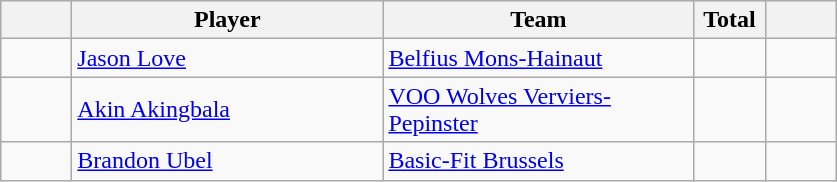<table class="wikitable">
<tr>
<th width=40></th>
<th width=200>Player</th>
<th width=200>Team</th>
<th width=40>Total</th>
<th width=40></th>
</tr>
<tr>
<td></td>
<td> <a href='#'>Jason Love</a></td>
<td><a href='#'>Belfius Mons-Hainaut</a></td>
<td></td>
<td></td>
</tr>
<tr>
<td></td>
<td> <a href='#'>Akin Akingbala</a></td>
<td><a href='#'>VOO Wolves Verviers-Pepinster</a></td>
<td></td>
<td></td>
</tr>
<tr>
<td></td>
<td> <a href='#'>Brandon Ubel</a></td>
<td><a href='#'>Basic-Fit Brussels</a></td>
<td></td>
<td></td>
</tr>
</table>
